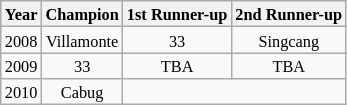<table class="wikitable sortable" style="text-align:center; font-size:68%;">
<tr>
<th>Year</th>
<th>Champion</th>
<th>1st Runner-up</th>
<th>2nd Runner-up</th>
</tr>
<tr>
<td>2008</td>
<td>Villamonte</td>
<td>33</td>
<td>Singcang</td>
</tr>
<tr>
<td>2009</td>
<td>33</td>
<td>TBA</td>
<td>TBA</td>
</tr>
<tr>
<td>2010</td>
<td>Cabug</td>
</tr>
</table>
